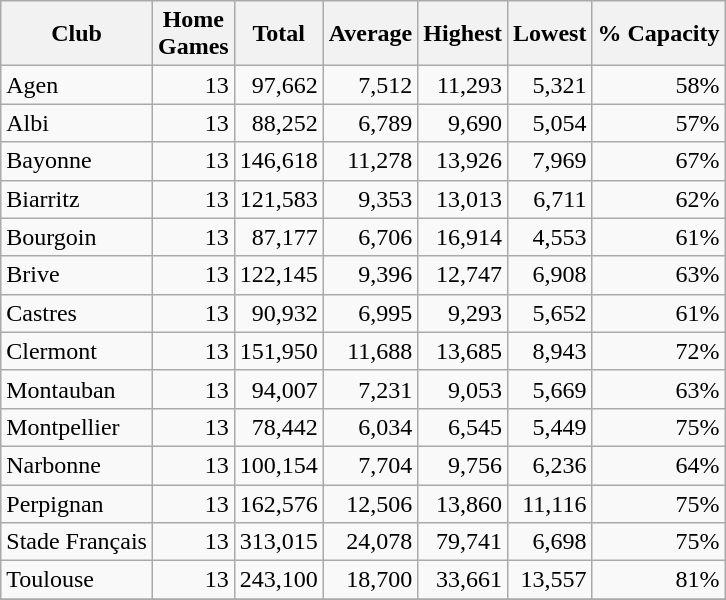<table class="wikitable sortable" style="text-align:right">
<tr>
<th>Club</th>
<th>Home<br>Games</th>
<th>Total</th>
<th>Average</th>
<th>Highest</th>
<th>Lowest</th>
<th>% Capacity</th>
</tr>
<tr>
<td style="text-align:left">Agen</td>
<td>13</td>
<td>97,662</td>
<td>7,512</td>
<td>11,293</td>
<td>5,321</td>
<td>58%</td>
</tr>
<tr>
<td style="text-align:left">Albi</td>
<td>13</td>
<td>88,252</td>
<td>6,789</td>
<td>9,690</td>
<td>5,054</td>
<td>57%</td>
</tr>
<tr>
<td style="text-align:left">Bayonne</td>
<td>13</td>
<td>146,618</td>
<td>11,278</td>
<td>13,926</td>
<td>7,969</td>
<td>67%</td>
</tr>
<tr>
<td style="text-align:left">Biarritz</td>
<td>13</td>
<td>121,583</td>
<td>9,353</td>
<td>13,013</td>
<td>6,711</td>
<td>62%</td>
</tr>
<tr>
<td style="text-align:left">Bourgoin</td>
<td>13</td>
<td>87,177</td>
<td>6,706</td>
<td>16,914</td>
<td>4,553</td>
<td>61%</td>
</tr>
<tr>
<td style="text-align:left">Brive</td>
<td>13</td>
<td>122,145</td>
<td>9,396</td>
<td>12,747</td>
<td>6,908</td>
<td>63%</td>
</tr>
<tr>
<td style="text-align:left">Castres</td>
<td>13</td>
<td>90,932</td>
<td>6,995</td>
<td>9,293</td>
<td>5,652</td>
<td>61%</td>
</tr>
<tr>
<td style="text-align:left">Clermont</td>
<td>13</td>
<td>151,950</td>
<td>11,688</td>
<td>13,685</td>
<td>8,943</td>
<td>72%</td>
</tr>
<tr>
<td style="text-align:left">Montauban</td>
<td>13</td>
<td>94,007</td>
<td>7,231</td>
<td>9,053</td>
<td>5,669</td>
<td>63%</td>
</tr>
<tr>
<td style="text-align:left">Montpellier</td>
<td>13</td>
<td>78,442</td>
<td>6,034</td>
<td>6,545</td>
<td>5,449</td>
<td>75%</td>
</tr>
<tr>
<td style="text-align:left">Narbonne</td>
<td>13</td>
<td>100,154</td>
<td>7,704</td>
<td>9,756</td>
<td>6,236</td>
<td>64%</td>
</tr>
<tr>
<td style="text-align:left">Perpignan</td>
<td>13</td>
<td>162,576</td>
<td>12,506</td>
<td>13,860</td>
<td>11,116</td>
<td>75%</td>
</tr>
<tr>
<td style="text-align:left">Stade Français</td>
<td>13</td>
<td>313,015</td>
<td>24,078</td>
<td>79,741</td>
<td>6,698</td>
<td>75%</td>
</tr>
<tr>
<td style="text-align:left">Toulouse</td>
<td>13</td>
<td>243,100</td>
<td>18,700</td>
<td>33,661</td>
<td>13,557</td>
<td>81%</td>
</tr>
<tr>
</tr>
</table>
